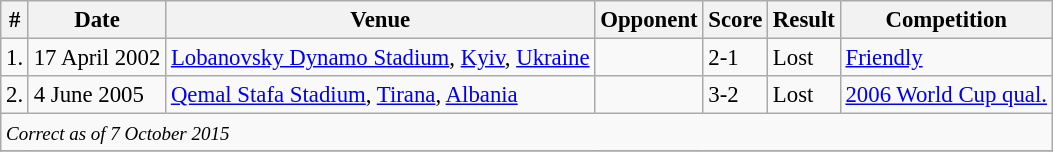<table class="wikitable" style="font-size:95%;">
<tr>
<th>#</th>
<th>Date</th>
<th>Venue</th>
<th>Opponent</th>
<th>Score</th>
<th>Result</th>
<th>Competition</th>
</tr>
<tr>
<td>1.</td>
<td>17 April 2002</td>
<td><a href='#'>Lobanovsky Dynamo Stadium</a>, <a href='#'>Kyiv</a>, <a href='#'>Ukraine</a></td>
<td></td>
<td>2-1</td>
<td>Lost</td>
<td><a href='#'>Friendly</a></td>
</tr>
<tr>
<td>2.</td>
<td>4 June 2005</td>
<td><a href='#'>Qemal Stafa Stadium</a>, <a href='#'>Tirana</a>, <a href='#'>Albania</a></td>
<td></td>
<td>3-2</td>
<td>Lost</td>
<td><a href='#'>2006 World Cup qual.</a></td>
</tr>
<tr>
<td colspan="12"><small><em>Correct as of 7 October 2015</em></small></td>
</tr>
<tr>
</tr>
</table>
